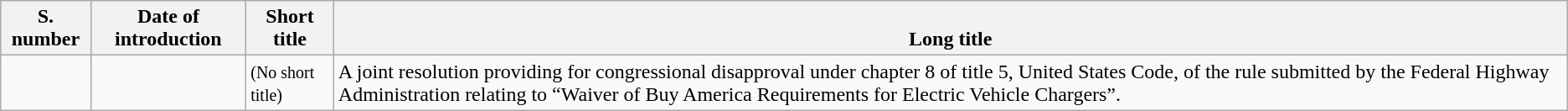<table class="wikitable">
<tr valign="bottom">
<th>S. number</th>
<th>Date of introduction</th>
<th>Short title</th>
<th>Long title</th>
</tr>
<tr>
<td></td>
<td></td>
<td><small>(No short title)</small></td>
<td>A joint resolution providing for congressional disapproval under chapter 8 of title 5, United States Code, of the rule submitted by the Federal Highway Administration relating to “Waiver of Buy America Requirements for Electric Vehicle Chargers”.</td>
</tr>
</table>
